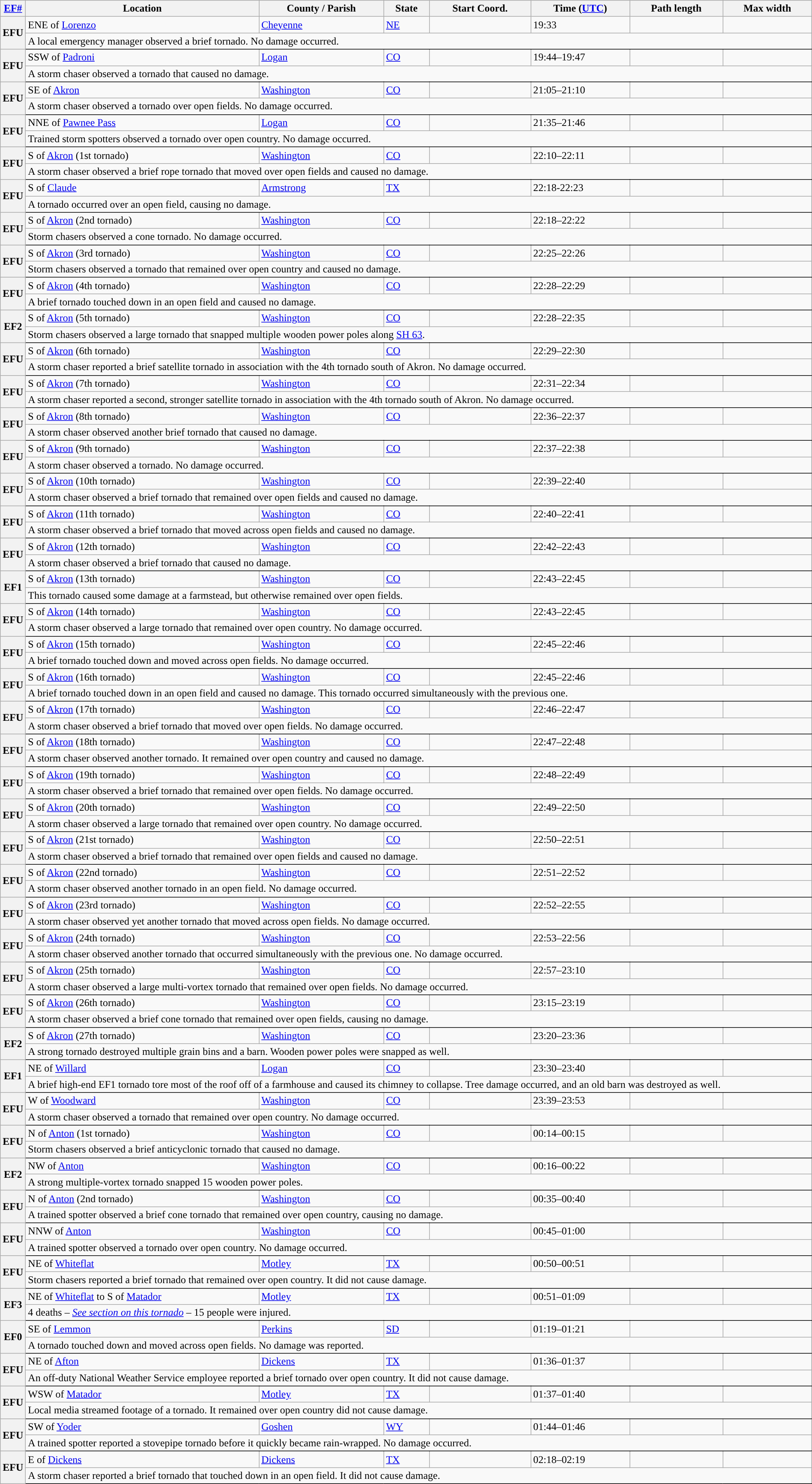<table class="wikitable sortable" style="width:100%;">
<tr>
<th scope="col" width="2%" align="center"><a href='#'>EF#</a></th>
<th scope="col" align="center" class="unsortable">Location</th>
<th scope="col" align="center" class="unsortable">County / Parish</th>
<th scope="col" align="center">State</th>
<th scope="col" align="center">Start Coord.</th>
<th scope="col" align="center">Time (<a href='#'>UTC</a>)</th>
<th scope="col" align="center">Path length</th>
<th scope="col" align="center">Max width</th>
</tr>
<tr>
<th scope="row" rowspan="2" style="background-color:#">EFU</th>
<td>ENE of <a href='#'>Lorenzo</a></td>
<td><a href='#'>Cheyenne</a></td>
<td><a href='#'>NE</a></td>
<td></td>
<td>19:33</td>
<td></td>
<td></td>
</tr>
<tr class="expand-child">
<td colspan="7" style=" border-bottom: 1px solid black;">A local emergency manager observed a brief tornado. No damage occurred.</td>
</tr>
<tr>
<th scope="row" rowspan="2" style="background-color:#">EFU</th>
<td>SSW of <a href='#'>Padroni</a></td>
<td><a href='#'>Logan</a></td>
<td><a href='#'>CO</a></td>
<td></td>
<td>19:44–19:47</td>
<td></td>
<td></td>
</tr>
<tr class="expand-child">
<td colspan="7" style=" border-bottom: 1px solid black;">A storm chaser observed a tornado that caused no damage.</td>
</tr>
<tr>
<th scope="row" rowspan="2" style="background-color:#">EFU</th>
<td>SE of <a href='#'>Akron</a></td>
<td><a href='#'>Washington</a></td>
<td><a href='#'>CO</a></td>
<td></td>
<td>21:05–21:10</td>
<td></td>
<td></td>
</tr>
<tr class="expand-child">
<td colspan="7" style=" border-bottom: 1px solid black;">A storm chaser observed a tornado over open fields. No damage occurred.</td>
</tr>
<tr>
<th scope="row" rowspan="2" style="background-color:#">EFU</th>
<td>NNE of <a href='#'>Pawnee Pass</a></td>
<td><a href='#'>Logan</a></td>
<td><a href='#'>CO</a></td>
<td></td>
<td>21:35–21:46</td>
<td></td>
<td></td>
</tr>
<tr class="expand-child">
<td colspan="7" style=" border-bottom: 1px solid black;">Trained storm spotters observed a tornado over open country. No damage occurred.</td>
</tr>
<tr>
<th scope="row" rowspan="2" style="background-color:#">EFU</th>
<td>S of <a href='#'>Akron</a> (1st tornado)</td>
<td><a href='#'>Washington</a></td>
<td><a href='#'>CO</a></td>
<td></td>
<td>22:10–22:11</td>
<td></td>
<td></td>
</tr>
<tr class="expand-child">
<td colspan="7" style=" border-bottom: 1px solid black;">A storm chaser observed a brief rope tornado that moved over open fields and caused no damage.</td>
</tr>
<tr>
<th scope="row" rowspan="2" style="background-color:#">EFU</th>
<td>S of <a href='#'>Claude</a></td>
<td><a href='#'>Armstrong</a></td>
<td><a href='#'>TX</a></td>
<td></td>
<td>22:18-22:23</td>
<td></td>
<td></td>
</tr>
<tr class="expand-child">
<td colspan="7" style=" border-bottom: 1px solid black;">A tornado occurred over an open field, causing no damage.</td>
</tr>
<tr>
<th scope="row" rowspan="2" style="background-color:#">EFU</th>
<td>S of <a href='#'>Akron</a> (2nd tornado)</td>
<td><a href='#'>Washington</a></td>
<td><a href='#'>CO</a></td>
<td></td>
<td>22:18–22:22</td>
<td></td>
<td></td>
</tr>
<tr class="expand-child">
<td colspan="7" style=" border-bottom: 1px solid black;">Storm chasers observed a cone tornado. No damage occurred.</td>
</tr>
<tr>
<th scope="row" rowspan="2" style="background-color:#">EFU</th>
<td>S of <a href='#'>Akron</a> (3rd tornado)</td>
<td><a href='#'>Washington</a></td>
<td><a href='#'>CO</a></td>
<td></td>
<td>22:25–22:26</td>
<td></td>
<td></td>
</tr>
<tr class="expand-child">
<td colspan="7" style=" border-bottom: 1px solid black;">Storm chasers observed a tornado that remained over open country and caused no damage.</td>
</tr>
<tr>
<th scope="row" rowspan="2" style="background-color:#">EFU</th>
<td>S of <a href='#'>Akron</a> (4th tornado)</td>
<td><a href='#'>Washington</a></td>
<td><a href='#'>CO</a></td>
<td></td>
<td>22:28–22:29</td>
<td></td>
<td></td>
</tr>
<tr class="expand-child">
<td colspan="7" style=" border-bottom: 1px solid black;">A brief tornado touched down in an open field and caused no damage.</td>
</tr>
<tr>
<th scope="row" rowspan="2" style="background-color:#">EF2</th>
<td>S of <a href='#'>Akron</a> (5th tornado)</td>
<td><a href='#'>Washington</a></td>
<td><a href='#'>CO</a></td>
<td></td>
<td>22:28–22:35</td>
<td></td>
<td></td>
</tr>
<tr class="expand-child">
<td colspan="7" style=" border-bottom: 1px solid black;">Storm chasers observed a large tornado that snapped multiple wooden power poles along <a href='#'>SH 63</a>.</td>
</tr>
<tr>
<th scope="row" rowspan="2" style="background-color:#">EFU</th>
<td>S of <a href='#'>Akron</a> (6th tornado)</td>
<td><a href='#'>Washington</a></td>
<td><a href='#'>CO</a></td>
<td></td>
<td>22:29–22:30</td>
<td></td>
<td></td>
</tr>
<tr class="expand-child">
<td colspan="7" style=" border-bottom: 1px solid black;">A storm chaser reported a brief satellite tornado in association with the 4th tornado south of Akron. No damage occurred.</td>
</tr>
<tr>
<th scope="row" rowspan="2" style="background-color:#">EFU</th>
<td>S of <a href='#'>Akron</a> (7th tornado)</td>
<td><a href='#'>Washington</a></td>
<td><a href='#'>CO</a></td>
<td></td>
<td>22:31–22:34</td>
<td></td>
<td></td>
</tr>
<tr class="expand-child">
<td colspan="7" style=" border-bottom: 1px solid black;">A storm chaser reported a second, stronger satellite tornado in association with the 4th tornado south of Akron. No damage occurred.</td>
</tr>
<tr>
<th scope="row" rowspan="2" style="background-color:#">EFU</th>
<td>S of <a href='#'>Akron</a> (8th tornado)</td>
<td><a href='#'>Washington</a></td>
<td><a href='#'>CO</a></td>
<td></td>
<td>22:36–22:37</td>
<td></td>
<td></td>
</tr>
<tr class="expand-child">
<td colspan="7" style=" border-bottom: 1px solid black;">A storm chaser observed another brief tornado that caused no damage.</td>
</tr>
<tr>
<th scope="row" rowspan="2" style="background-color:#">EFU</th>
<td>S of <a href='#'>Akron</a> (9th tornado)</td>
<td><a href='#'>Washington</a></td>
<td><a href='#'>CO</a></td>
<td></td>
<td>22:37–22:38</td>
<td></td>
<td></td>
</tr>
<tr class="expand-child">
<td colspan="7" style=" border-bottom: 1px solid black;">A storm chaser observed a tornado. No damage occurred.</td>
</tr>
<tr>
<th scope="row" rowspan="2" style="background-color:#">EFU</th>
<td>S of <a href='#'>Akron</a> (10th tornado)</td>
<td><a href='#'>Washington</a></td>
<td><a href='#'>CO</a></td>
<td></td>
<td>22:39–22:40</td>
<td></td>
<td></td>
</tr>
<tr class="expand-child">
<td colspan="7" style=" border-bottom: 1px solid black;">A storm chaser observed a brief tornado that remained over open fields and caused no damage.</td>
</tr>
<tr>
<th scope="row" rowspan="2" style="background-color:#">EFU</th>
<td>S of <a href='#'>Akron</a> (11th tornado)</td>
<td><a href='#'>Washington</a></td>
<td><a href='#'>CO</a></td>
<td></td>
<td>22:40–22:41</td>
<td></td>
<td></td>
</tr>
<tr class="expand-child">
<td colspan="7" style=" border-bottom: 1px solid black;">A storm chaser observed a brief tornado that moved across open fields and caused no damage.</td>
</tr>
<tr>
<th scope="row" rowspan="2" style="background-color:#">EFU</th>
<td>S of <a href='#'>Akron</a> (12th tornado)</td>
<td><a href='#'>Washington</a></td>
<td><a href='#'>CO</a></td>
<td></td>
<td>22:42–22:43</td>
<td></td>
<td></td>
</tr>
<tr class="expand-child">
<td colspan="7" style=" border-bottom: 1px solid black;">A storm chaser observed a brief tornado that caused no damage.</td>
</tr>
<tr>
<th scope="row" rowspan="2" style="background-color:#">EF1</th>
<td>S of <a href='#'>Akron</a> (13th tornado)</td>
<td><a href='#'>Washington</a></td>
<td><a href='#'>CO</a></td>
<td></td>
<td>22:43–22:45</td>
<td></td>
<td></td>
</tr>
<tr class="expand-child">
<td colspan="7" style=" border-bottom: 1px solid black;">This tornado caused some damage at a farmstead, but otherwise remained over open fields.</td>
</tr>
<tr>
<th scope="row" rowspan="2" style="background-color:#">EFU</th>
<td>S of <a href='#'>Akron</a> (14th tornado)</td>
<td><a href='#'>Washington</a></td>
<td><a href='#'>CO</a></td>
<td></td>
<td>22:43–22:45</td>
<td></td>
<td></td>
</tr>
<tr class="expand-child">
<td colspan="7" style=" border-bottom: 1px solid black;">A storm chaser observed a large tornado that remained over open country. No damage occurred.</td>
</tr>
<tr>
<th scope="row" rowspan="2" style="background-color:#">EFU</th>
<td>S of <a href='#'>Akron</a> (15th tornado)</td>
<td><a href='#'>Washington</a></td>
<td><a href='#'>CO</a></td>
<td></td>
<td>22:45–22:46</td>
<td></td>
<td></td>
</tr>
<tr class="expand-child">
<td colspan="7" style=" border-bottom: 1px solid black;">A brief tornado touched down and moved across open fields. No damage occurred.</td>
</tr>
<tr>
<th scope="row" rowspan="2" style="background-color:#">EFU</th>
<td>S of <a href='#'>Akron</a> (16th tornado)</td>
<td><a href='#'>Washington</a></td>
<td><a href='#'>CO</a></td>
<td></td>
<td>22:45–22:46</td>
<td></td>
<td></td>
</tr>
<tr class="expand-child">
<td colspan="7" style=" border-bottom: 1px solid black;">A brief tornado touched down in an open field and caused no damage. This tornado occurred simultaneously with the previous one.</td>
</tr>
<tr>
<th scope="row" rowspan="2" style="background-color:#">EFU</th>
<td>S of <a href='#'>Akron</a> (17th tornado)</td>
<td><a href='#'>Washington</a></td>
<td><a href='#'>CO</a></td>
<td></td>
<td>22:46–22:47</td>
<td></td>
<td></td>
</tr>
<tr class="expand-child">
<td colspan="7" style=" border-bottom: 1px solid black;">A storm chaser observed a brief tornado that moved over open fields. No damage occurred.</td>
</tr>
<tr>
<th scope="row" rowspan="2" style="background-color:#">EFU</th>
<td>S of <a href='#'>Akron</a> (18th tornado)</td>
<td><a href='#'>Washington</a></td>
<td><a href='#'>CO</a></td>
<td></td>
<td>22:47–22:48</td>
<td></td>
<td></td>
</tr>
<tr class="expand-child">
<td colspan="7" style=" border-bottom: 1px solid black;">A storm chaser observed another tornado. It remained over open country and caused no damage.</td>
</tr>
<tr>
<th scope="row" rowspan="2" style="background-color:#">EFU</th>
<td>S of <a href='#'>Akron</a> (19th tornado)</td>
<td><a href='#'>Washington</a></td>
<td><a href='#'>CO</a></td>
<td></td>
<td>22:48–22:49</td>
<td></td>
<td></td>
</tr>
<tr class="expand-child">
<td colspan="7" style=" border-bottom: 1px solid black;">A storm chaser observed a brief tornado that remained over open fields. No damage occurred.</td>
</tr>
<tr>
<th scope="row" rowspan="2" style="background-color:#">EFU</th>
<td>S of <a href='#'>Akron</a> (20th tornado)</td>
<td><a href='#'>Washington</a></td>
<td><a href='#'>CO</a></td>
<td></td>
<td>22:49–22:50</td>
<td></td>
<td></td>
</tr>
<tr class="expand-child">
<td colspan="7" style=" border-bottom: 1px solid black;">A storm chaser observed a large tornado that remained over open country. No damage occurred.</td>
</tr>
<tr>
<th scope="row" rowspan="2" style="background-color:#">EFU</th>
<td>S of <a href='#'>Akron</a> (21st tornado)</td>
<td><a href='#'>Washington</a></td>
<td><a href='#'>CO</a></td>
<td></td>
<td>22:50–22:51</td>
<td></td>
<td></td>
</tr>
<tr class="expand-child">
<td colspan="7" style=" border-bottom: 1px solid black;">A storm chaser observed a brief tornado that remained over open fields and caused no damage.</td>
</tr>
<tr>
<th scope="row" rowspan="2" style="background-color:#">EFU</th>
<td>S of <a href='#'>Akron</a> (22nd tornado)</td>
<td><a href='#'>Washington</a></td>
<td><a href='#'>CO</a></td>
<td></td>
<td>22:51–22:52</td>
<td></td>
<td></td>
</tr>
<tr class="expand-child">
<td colspan="7" style=" border-bottom: 1px solid black;">A storm chaser observed another tornado in an open field. No damage occurred.</td>
</tr>
<tr>
<th scope="row" rowspan="2" style="background-color:#">EFU</th>
<td>S of <a href='#'>Akron</a> (23rd tornado)</td>
<td><a href='#'>Washington</a></td>
<td><a href='#'>CO</a></td>
<td></td>
<td>22:52–22:55</td>
<td></td>
<td></td>
</tr>
<tr class="expand-child">
<td colspan="7" style=" border-bottom: 1px solid black;">A storm chaser observed yet another tornado that moved across open fields. No damage occurred.</td>
</tr>
<tr>
<th scope="row" rowspan="2" style="background-color:#">EFU</th>
<td>S of <a href='#'>Akron</a> (24th tornado)</td>
<td><a href='#'>Washington</a></td>
<td><a href='#'>CO</a></td>
<td></td>
<td>22:53–22:56</td>
<td></td>
<td></td>
</tr>
<tr class="expand-child">
<td colspan="7" style=" border-bottom: 1px solid black;">A storm chaser observed another tornado that occurred simultaneously with the previous one. No damage occurred.</td>
</tr>
<tr>
<th scope="row" rowspan="2" style="background-color:#">EFU</th>
<td>S of <a href='#'>Akron</a> (25th tornado)</td>
<td><a href='#'>Washington</a></td>
<td><a href='#'>CO</a></td>
<td></td>
<td>22:57–23:10</td>
<td></td>
<td></td>
</tr>
<tr class="expand-child">
<td colspan="7" style=" border-bottom: 1px solid black;">A storm chaser observed a large multi-vortex tornado that remained over open fields. No damage occurred.</td>
</tr>
<tr>
<th scope="row" rowspan="2" style="background-color:#">EFU</th>
<td>S of <a href='#'>Akron</a> (26th tornado)</td>
<td><a href='#'>Washington</a></td>
<td><a href='#'>CO</a></td>
<td></td>
<td>23:15–23:19</td>
<td></td>
<td></td>
</tr>
<tr class="expand-child">
<td colspan="7" style=" border-bottom: 1px solid black;">A storm chaser observed a brief cone tornado that remained over open fields, causing no damage.</td>
</tr>
<tr>
<th scope="row" rowspan="2" style="background-color:#">EF2</th>
<td>S of <a href='#'>Akron</a> (27th tornado)</td>
<td><a href='#'>Washington</a></td>
<td><a href='#'>CO</a></td>
<td></td>
<td>23:20–23:36</td>
<td></td>
<td></td>
</tr>
<tr class="expand-child">
<td colspan="7" style=" border-bottom: 1px solid black;">A strong tornado destroyed multiple grain bins and a barn. Wooden power poles were snapped as well.</td>
</tr>
<tr>
<th scope="row" rowspan="2" style="background-color:#">EF1</th>
<td>NE of <a href='#'>Willard</a></td>
<td><a href='#'>Logan</a></td>
<td><a href='#'>CO</a></td>
<td></td>
<td>23:30–23:40</td>
<td></td>
<td></td>
</tr>
<tr class="expand-child">
<td colspan="7" style=" border-bottom: 1px solid black;">A brief high-end EF1 tornado tore most of the roof off of a farmhouse and caused its chimney to collapse. Tree damage occurred, and an old barn was destroyed as well.</td>
</tr>
<tr>
<th scope="row" rowspan="2" style="background-color:#">EFU</th>
<td>W of <a href='#'>Woodward</a></td>
<td><a href='#'>Washington</a></td>
<td><a href='#'>CO</a></td>
<td></td>
<td>23:39–23:53</td>
<td></td>
<td></td>
</tr>
<tr class="expand-child">
<td colspan="7" style=" border-bottom: 1px solid black;">A storm chaser observed a tornado that remained over open country. No damage occurred.</td>
</tr>
<tr>
<th scope="row" rowspan="2" style="background-color:#">EFU</th>
<td>N of <a href='#'>Anton</a> (1st tornado)</td>
<td><a href='#'>Washington</a></td>
<td><a href='#'>CO</a></td>
<td></td>
<td>00:14–00:15</td>
<td></td>
<td></td>
</tr>
<tr class="expand-child">
<td colspan="7" style=" border-bottom: 1px solid black;">Storm chasers observed a brief anticyclonic tornado that caused no damage.</td>
</tr>
<tr>
<th scope="row" rowspan="2" style="background-color:#">EF2</th>
<td>NW of <a href='#'>Anton</a></td>
<td><a href='#'>Washington</a></td>
<td><a href='#'>CO</a></td>
<td></td>
<td>00:16–00:22</td>
<td></td>
<td></td>
</tr>
<tr class="expand-child">
<td colspan="7" style=" border-bottom: 1px solid black;">A strong multiple-vortex tornado snapped 15 wooden power poles.</td>
</tr>
<tr>
<th scope="row" rowspan="2" style="background-color:#">EFU</th>
<td>N of <a href='#'>Anton</a> (2nd tornado)</td>
<td><a href='#'>Washington</a></td>
<td><a href='#'>CO</a></td>
<td></td>
<td>00:35–00:40</td>
<td></td>
<td></td>
</tr>
<tr class="expand-child">
<td colspan="7" style=" border-bottom: 1px solid black;">A trained spotter observed a brief cone tornado that remained over open country, causing no damage.</td>
</tr>
<tr>
<th scope="row" rowspan="2" style="background-color:#">EFU</th>
<td>NNW of <a href='#'>Anton</a></td>
<td><a href='#'>Washington</a></td>
<td><a href='#'>CO</a></td>
<td></td>
<td>00:45–01:00</td>
<td></td>
<td></td>
</tr>
<tr class="expand-child">
<td colspan="7" style=" border-bottom: 1px solid black;">A trained spotter observed a tornado over open country. No damage occurred.</td>
</tr>
<tr>
<th scope="row" rowspan="2" style="background-color:#">EFU</th>
<td>NE of <a href='#'>Whiteflat</a></td>
<td><a href='#'>Motley</a></td>
<td><a href='#'>TX</a></td>
<td></td>
<td>00:50–00:51</td>
<td></td>
<td></td>
</tr>
<tr class="expand-child">
<td colspan="7" style=" border-bottom: 1px solid black;">Storm chasers reported a brief tornado that remained over open country. It did not cause damage.</td>
</tr>
<tr>
<th scope="row" rowspan="2" style="background-color:#">EF3</th>
<td>NE of <a href='#'>Whiteflat</a> to S of <a href='#'>Matador</a></td>
<td><a href='#'>Motley</a></td>
<td><a href='#'>TX</a></td>
<td></td>
<td>00:51–01:09</td>
<td></td>
<td></td>
</tr>
<tr class="expand-child">
<td colspan="7" style=" border-bottom: 1px solid black;">4 deaths – <em><a href='#'>See section on this tornado</a></em> – 15 people were injured.</td>
</tr>
<tr>
<th scope="row" rowspan="2" style="background-color:#">EF0</th>
<td>SE of <a href='#'>Lemmon</a></td>
<td><a href='#'>Perkins</a></td>
<td><a href='#'>SD</a></td>
<td></td>
<td>01:19–01:21</td>
<td></td>
<td></td>
</tr>
<tr class="expand-child">
<td colspan="7" style=" border-bottom: 1px solid black;">A tornado touched down and moved across open fields. No damage was reported.</td>
</tr>
<tr>
<th scope="row" rowspan="2" style="background-color:#">EFU</th>
<td>NE of <a href='#'>Afton</a></td>
<td><a href='#'>Dickens</a></td>
<td><a href='#'>TX</a></td>
<td></td>
<td>01:36–01:37</td>
<td></td>
<td></td>
</tr>
<tr class="expand-child">
<td colspan="7" style=" border-bottom: 1px solid black;">An off-duty National Weather Service employee reported a brief tornado over open country. It did not cause damage.</td>
</tr>
<tr>
<th scope="row" rowspan="2" style="background-color:#">EFU</th>
<td>WSW of <a href='#'>Matador</a></td>
<td><a href='#'>Motley</a></td>
<td><a href='#'>TX</a></td>
<td></td>
<td>01:37–01:40</td>
<td></td>
<td></td>
</tr>
<tr class="expand-child">
<td colspan="7" style=" border-bottom: 1px solid black;">Local media streamed footage of a tornado. It remained over open country did not cause damage.</td>
</tr>
<tr>
<th scope="row" rowspan="2" style="background-color:#">EFU</th>
<td>SW of <a href='#'>Yoder</a></td>
<td><a href='#'>Goshen</a></td>
<td><a href='#'>WY</a></td>
<td></td>
<td>01:44–01:46</td>
<td></td>
<td></td>
</tr>
<tr class="expand-child">
<td colspan="7" style=" border-bottom: 1px solid black;">A trained spotter reported a stovepipe tornado before it quickly became rain-wrapped. No damage occurred.</td>
</tr>
<tr>
<th scope="row" rowspan="2" style="background-color:#">EFU</th>
<td>E of <a href='#'>Dickens</a></td>
<td><a href='#'>Dickens</a></td>
<td><a href='#'>TX</a></td>
<td></td>
<td>02:18–02:19</td>
<td></td>
<td></td>
</tr>
<tr class="expand-child">
<td colspan="7" style=" border-bottom: 1px solid black;">A storm chaser reported a brief tornado that touched down in an open field. It did not cause damage.</td>
</tr>
</table>
